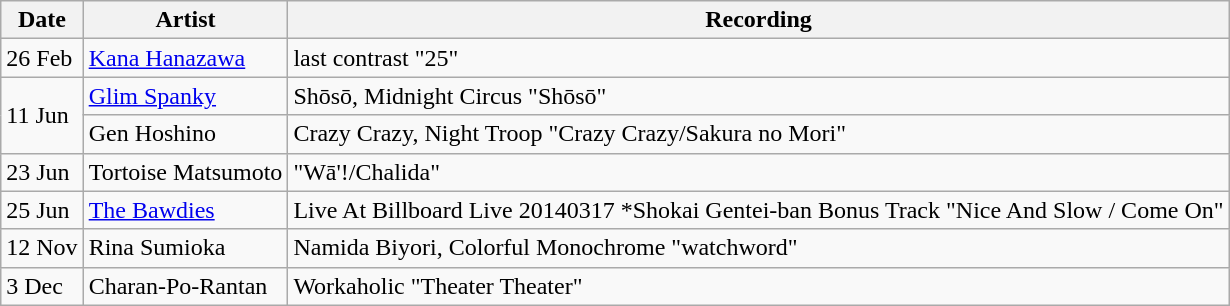<table class="wikitable">
<tr>
<th>Date</th>
<th>Artist</th>
<th>Recording</th>
</tr>
<tr>
<td>26 Feb</td>
<td><a href='#'>Kana Hanazawa</a></td>
<td>last contrast "25"</td>
</tr>
<tr>
<td rowspan="2">11 Jun</td>
<td><a href='#'>Glim Spanky</a></td>
<td>Shōsō, Midnight Circus "Shōsō"</td>
</tr>
<tr>
<td>Gen Hoshino</td>
<td>Crazy Crazy, Night Troop "Crazy Crazy/Sakura no Mori"</td>
</tr>
<tr>
<td>23 Jun</td>
<td>Tortoise Matsumoto</td>
<td>"Wā'!/Chalida"</td>
</tr>
<tr>
<td>25 Jun</td>
<td><a href='#'>The Bawdies</a></td>
<td>Live At Billboard Live 20140317 *Shokai Gentei-ban Bonus Track "Nice And Slow / Come On"</td>
</tr>
<tr>
<td>12 Nov</td>
<td>Rina Sumioka</td>
<td>Namida Biyori, Colorful Monochrome "watchword"</td>
</tr>
<tr>
<td>3 Dec</td>
<td>Charan-Po-Rantan</td>
<td>Workaholic "Theater Theater"</td>
</tr>
</table>
